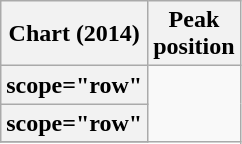<table class="wikitable sortable plainrowheaders">
<tr>
<th scope="col">Chart (2014)</th>
<th scope="col">Peak<br>position</th>
</tr>
<tr>
<th>scope="row" </th>
</tr>
<tr>
<th>scope="row" </th>
</tr>
<tr>
</tr>
</table>
